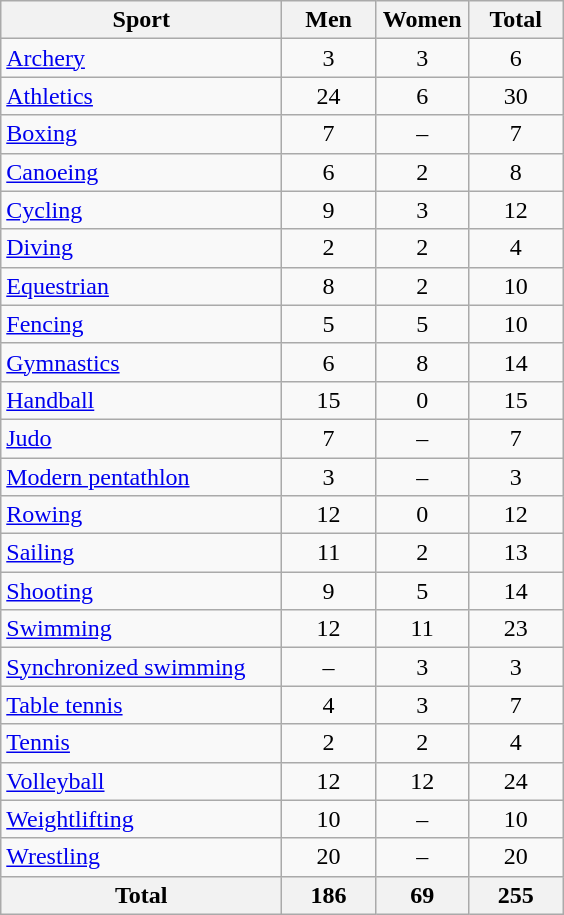<table class="wikitable sortable" style="text-align:center;">
<tr>
<th width=180>Sport</th>
<th width=55>Men</th>
<th width=55>Women</th>
<th width=55>Total</th>
</tr>
<tr>
<td align=left><a href='#'>Archery</a></td>
<td>3</td>
<td>3</td>
<td>6</td>
</tr>
<tr>
<td align=left><a href='#'>Athletics</a></td>
<td>24</td>
<td>6</td>
<td>30</td>
</tr>
<tr>
<td align=left><a href='#'>Boxing</a></td>
<td>7</td>
<td>–</td>
<td>7</td>
</tr>
<tr>
<td align=left><a href='#'>Canoeing</a></td>
<td>6</td>
<td>2</td>
<td>8</td>
</tr>
<tr>
<td align=left><a href='#'>Cycling</a></td>
<td>9</td>
<td>3</td>
<td>12</td>
</tr>
<tr>
<td align=left><a href='#'>Diving</a></td>
<td>2</td>
<td>2</td>
<td>4</td>
</tr>
<tr>
<td align=left><a href='#'>Equestrian</a></td>
<td>8</td>
<td>2</td>
<td>10</td>
</tr>
<tr>
<td align=left><a href='#'>Fencing</a></td>
<td>5</td>
<td>5</td>
<td>10</td>
</tr>
<tr>
<td align=left><a href='#'>Gymnastics</a></td>
<td>6</td>
<td>8</td>
<td>14</td>
</tr>
<tr>
<td align=left><a href='#'>Handball</a></td>
<td>15</td>
<td>0</td>
<td>15</td>
</tr>
<tr>
<td align=left><a href='#'>Judo</a></td>
<td>7</td>
<td>–</td>
<td>7</td>
</tr>
<tr>
<td align=left><a href='#'>Modern pentathlon</a></td>
<td>3</td>
<td>–</td>
<td>3</td>
</tr>
<tr>
<td align=left><a href='#'>Rowing</a></td>
<td>12</td>
<td>0</td>
<td>12</td>
</tr>
<tr>
<td align=left><a href='#'>Sailing</a></td>
<td>11</td>
<td>2</td>
<td>13</td>
</tr>
<tr>
<td align=left><a href='#'>Shooting</a></td>
<td>9</td>
<td>5</td>
<td>14</td>
</tr>
<tr>
<td align=left><a href='#'>Swimming</a></td>
<td>12</td>
<td>11</td>
<td>23</td>
</tr>
<tr>
<td align=left><a href='#'>Synchronized swimming</a></td>
<td>–</td>
<td>3</td>
<td>3</td>
</tr>
<tr>
<td align=left><a href='#'>Table tennis</a></td>
<td>4</td>
<td>3</td>
<td>7</td>
</tr>
<tr>
<td align=left><a href='#'>Tennis</a></td>
<td>2</td>
<td>2</td>
<td>4</td>
</tr>
<tr>
<td align=left><a href='#'>Volleyball</a></td>
<td>12</td>
<td>12</td>
<td>24</td>
</tr>
<tr>
<td align=left><a href='#'>Weightlifting</a></td>
<td>10</td>
<td>–</td>
<td>10</td>
</tr>
<tr>
<td align=left><a href='#'>Wrestling</a></td>
<td>20</td>
<td>–</td>
<td>20</td>
</tr>
<tr>
<th>Total</th>
<th>186</th>
<th>69</th>
<th>255</th>
</tr>
</table>
